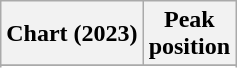<table class="wikitable sortable plainrowheaders" style="text-align:center;">
<tr>
<th scope="col">Chart (2023)</th>
<th scope="col">Peak<br>position</th>
</tr>
<tr>
</tr>
<tr>
</tr>
<tr>
</tr>
<tr>
</tr>
<tr>
</tr>
</table>
